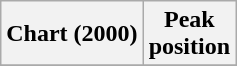<table class="wikitable sortable plainrowheaders" style="text-align:center;">
<tr>
<th>Chart (2000)</th>
<th>Peak<br>position</th>
</tr>
<tr>
</tr>
</table>
